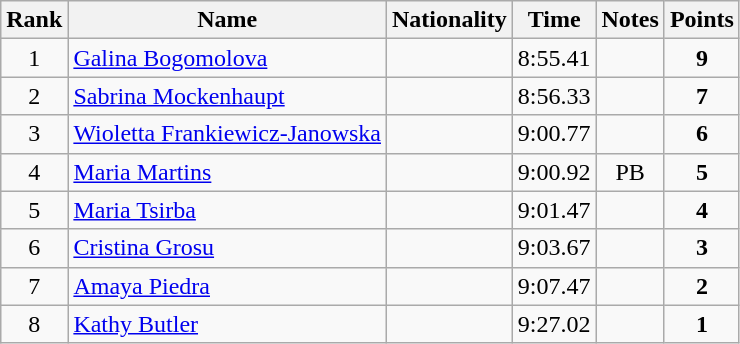<table class="wikitable sortable" style="text-align:center">
<tr>
<th>Rank</th>
<th>Name</th>
<th>Nationality</th>
<th>Time</th>
<th>Notes</th>
<th>Points</th>
</tr>
<tr>
<td>1</td>
<td align=left><a href='#'>Galina Bogomolova</a></td>
<td align=left></td>
<td>8:55.41</td>
<td></td>
<td><strong>9</strong></td>
</tr>
<tr>
<td>2</td>
<td align=left><a href='#'>Sabrina Mockenhaupt</a></td>
<td align=left></td>
<td>8:56.33</td>
<td></td>
<td><strong>7</strong></td>
</tr>
<tr>
<td>3</td>
<td align=left><a href='#'>Wioletta Frankiewicz-Janowska</a></td>
<td align=left></td>
<td>9:00.77</td>
<td></td>
<td><strong>6</strong></td>
</tr>
<tr>
<td>4</td>
<td align=left><a href='#'>Maria Martins</a></td>
<td align=left></td>
<td>9:00.92</td>
<td>PB</td>
<td><strong>5</strong></td>
</tr>
<tr>
<td>5</td>
<td align=left><a href='#'>Maria Tsirba</a></td>
<td align=left></td>
<td>9:01.47</td>
<td></td>
<td><strong>4</strong></td>
</tr>
<tr>
<td>6</td>
<td align=left><a href='#'>Cristina Grosu</a></td>
<td align=left></td>
<td>9:03.67</td>
<td></td>
<td><strong>3</strong></td>
</tr>
<tr>
<td>7</td>
<td align=left><a href='#'>Amaya Piedra</a></td>
<td align=left></td>
<td>9:07.47</td>
<td></td>
<td><strong>2</strong></td>
</tr>
<tr>
<td>8</td>
<td align=left><a href='#'>Kathy Butler</a></td>
<td align=left></td>
<td>9:27.02</td>
<td></td>
<td><strong>1</strong></td>
</tr>
</table>
